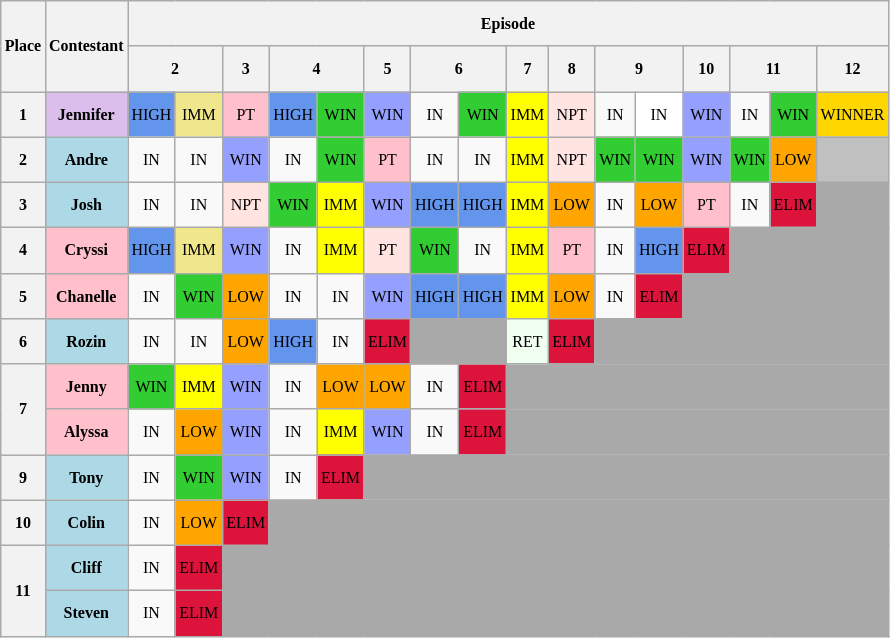<table class="wikitable" style="text-align: center; font-size: 8pt; line-height:25px;">
<tr>
<th rowspan="2">Place</th>
<th rowspan="2">Contestant</th>
<th colspan="16">Episode</th>
</tr>
<tr>
<th colspan="2">2</th>
<th>3</th>
<th colspan="2">4</th>
<th>5</th>
<th colspan="2">6</th>
<th>7</th>
<th>8</th>
<th colspan="2">9</th>
<th>10</th>
<th colspan="2">11</th>
<th>12</th>
</tr>
<tr>
<th>1</th>
<th style="background:#dcbeed">Jennifer</th>
<td style="background:cornflowerblue;">HIGH</td>
<td style="background:khaki;">IMM</td>
<td style="background:pink;">PT</td>
<td style="background:cornflowerblue;">HIGH</td>
<td style="background:limegreen;">WIN</td>
<td style="background:#959FFD;">WIN</td>
<td>IN</td>
<td style="background:limegreen;">WIN</td>
<td style="background:yellow;">IMM</td>
<td style="background:mistyrose;">NPT</td>
<td>IN</td>
<td style="background:white;">IN</td>
<td style="background:#959FFD;">WIN</td>
<td>IN</td>
<td style="background:limegreen;">WIN</td>
<td style=background:gold>WINNER</td>
</tr>
<tr>
<th>2</th>
<th style="background:lightblue;">Andre</th>
<td>IN</td>
<td>IN</td>
<td style="background:#959FFD;">WIN</td>
<td>IN</td>
<td style="background:limegreen;">WIN</td>
<td style="background:pink;">PT</td>
<td>IN</td>
<td>IN</td>
<td style="background:yellow;">IMM</td>
<td style="background:mistyrose;">NPT</td>
<td style="background:limegreen;">WIN</td>
<td style="background:limegreen;">WIN</td>
<td style="background:#959FFD;">WIN</td>
<td style="background:limegreen;">WIN</td>
<td style="background:orange;">LOW</td>
<td style="background:silver;"></td>
</tr>
<tr>
<th>3</th>
<th style="background:lightblue;">Josh</th>
<td>IN</td>
<td>IN</td>
<td style="background:mistyrose;">NPT</td>
<td style="background:limegreen;">WIN</td>
<td style="background:yellow;">IMM</td>
<td style="background:#959FFD;">WIN</td>
<td style="background:cornflowerblue;">HIGH</td>
<td style="background:cornflowerblue;">HIGH</td>
<td style="background:yellow;">IMM</td>
<td style="background:orange;">LOW</td>
<td>IN</td>
<td style="background:orange;">LOW</td>
<td style="background:pink;">PT</td>
<td>IN</td>
<td style="background:crimson;">ELIM</td>
<td style="background:darkgrey;"></td>
</tr>
<tr>
<th>4</th>
<th style="background:pink;">Cryssi</th>
<td style="background:cornflowerblue;">HIGH</td>
<td style="background:khaki;">IMM</td>
<td style="background:#959FFD;">WIN</td>
<td>IN</td>
<td style="background: yellow;">IMM</td>
<td style="background:mistyrose;">PT</td>
<td style="background:limegreen;">WIN</td>
<td>IN</td>
<td style="background:yellow;">IMM</td>
<td style="background:pink;">PT</td>
<td>IN</td>
<td style="background:cornflowerblue;">HIGH</td>
<td style="background:crimson;">ELIM</td>
<td colspan="3" style="background:darkgrey;"></td>
</tr>
<tr>
<th>5</th>
<th style="background:pink;">Chanelle</th>
<td>IN</td>
<td style="background:limegreen;">WIN</td>
<td style="background:orange;">LOW</td>
<td>IN</td>
<td>IN</td>
<td style="background:#959FFD;">WIN</td>
<td style="background:cornflowerblue;">HIGH</td>
<td style="background:cornflowerblue;">HIGH</td>
<td style="background:yellow;">IMM</td>
<td style="background:orange;">LOW</td>
<td>IN</td>
<td style="background:crimson;">ELIM</td>
<td colspan="4" style="background:darkgrey;"></td>
</tr>
<tr>
<th>6</th>
<th style="background:lightblue;">Rozin</th>
<td>IN</td>
<td>IN</td>
<td style="background:orange;">LOW</td>
<td style="background:cornflowerblue;">HIGH</td>
<td>IN</td>
<td style="background:crimson;">ELIM</td>
<td style="background:darkgrey;" colspan="2"></td>
<td style="background:honeydew;">RET</td>
<td style="background:crimson;">ELIM</td>
<td colspan="6" style="background:darkgrey;"></td>
</tr>
<tr>
<th rowspan="2">7</th>
<th style="background:pink;">Jenny</th>
<td style="background:limegreen;">WIN</td>
<td style="background:yellow;">IMM</td>
<td style="background:#959FFD;">WIN</td>
<td>IN</td>
<td style="background:orange;">LOW</td>
<td style="background:orange;">LOW</td>
<td>IN</td>
<td style="background:crimson;">ELIM</td>
<td colspan="8" style="background:darkgrey;"></td>
</tr>
<tr>
<th style="background:pink;">Alyssa</th>
<td>IN</td>
<td style="background:orange;">LOW</td>
<td style="background:#959FFD;">WIN</td>
<td>IN</td>
<td style="background:yellow;">IMM</td>
<td style="background:#959FFD;">WIN</td>
<td>IN</td>
<td style="background:crimson;">ELIM</td>
<td colspan="8" style="background:darkgrey;"></td>
</tr>
<tr>
<th>9</th>
<th style="background:lightblue;">Tony</th>
<td>IN</td>
<td style="background:limegreen;">WIN</td>
<td style="background:#959FFD;">WIN</td>
<td>IN</td>
<td style="background:crimson;">ELIM</td>
<td colspan="11" style="background:darkgrey;"></td>
</tr>
<tr>
<th>10</th>
<th style="background:lightblue;">Colin</th>
<td>IN</td>
<td style="background:orange;">LOW</td>
<td style="background:crimson;">ELIM</td>
<td colspan="13" style="background:darkgrey;"></td>
</tr>
<tr>
<th rowspan="2">11</th>
<th style="background:lightblue;">Cliff</th>
<td>IN</td>
<td style="background:crimson;">ELIM</td>
<td colspan="14" style="background:darkgrey;"></td>
</tr>
<tr>
<th style="background:lightblue;">Steven</th>
<td>IN</td>
<td style="background:crimson;">ELIM</td>
<td colspan="14" style="background:darkgrey;"></td>
</tr>
</table>
